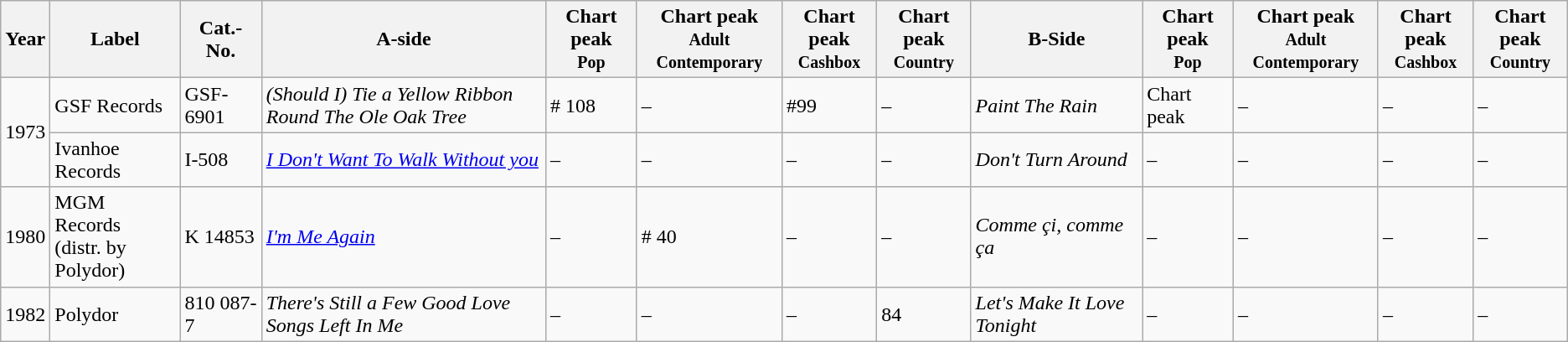<table class="wikitable">
<tr>
<th>Year</th>
<th>Label</th>
<th>Cat.-No.</th>
<th>A-side</th>
<th>Chart peak<br><small>Pop</small></th>
<th>Chart peak<br><small>Adult Contemporary</small></th>
<th>Chart peak<br><small>Cashbox</small></th>
<th>Chart peak<br><small>Country</small></th>
<th>B-Side</th>
<th>Chart peak<br><small>Pop</small></th>
<th>Chart peak<br><small>Adult Contemporary</small></th>
<th>Chart peak<br><small>Cashbox</small></th>
<th>Chart peak<br><small>Country</small></th>
</tr>
<tr>
<td rowspan="2">1973</td>
<td>GSF Records</td>
<td>GSF-6901</td>
<td><em>(Should I) Tie a Yellow Ribbon<br>Round The Ole Oak Tree</em></td>
<td># 108</td>
<td>–</td>
<td>#99</td>
<td>–</td>
<td><em>Paint The Rain</em></td>
<td>Chart peak</td>
<td>–</td>
<td>–</td>
<td>–</td>
</tr>
<tr>
<td>Ivanhoe Records</td>
<td>I-508</td>
<td><em><a href='#'>I Don't Want To Walk Without you</a></em></td>
<td>–</td>
<td>–</td>
<td>–</td>
<td>–</td>
<td><em>Don't Turn Around</em></td>
<td>–</td>
<td>–</td>
<td>–</td>
<td>–</td>
</tr>
<tr>
<td>1980</td>
<td>MGM Records<br>(distr. by Polydor)</td>
<td>K 14853</td>
<td><em><a href='#'>I'm Me Again</a></em></td>
<td>–</td>
<td># 40</td>
<td>–</td>
<td>–</td>
<td><em>Comme çi, comme ça</em></td>
<td>–</td>
<td>–</td>
<td>–</td>
<td>–</td>
</tr>
<tr>
<td>1982</td>
<td>Polydor</td>
<td>810 087-7</td>
<td><em>There's Still a Few Good Love Songs Left In Me</em></td>
<td>–</td>
<td>–</td>
<td>–</td>
<td>84</td>
<td><em>Let's Make It Love Tonight</em></td>
<td>–</td>
<td>–</td>
<td>–</td>
<td>–</td>
</tr>
</table>
